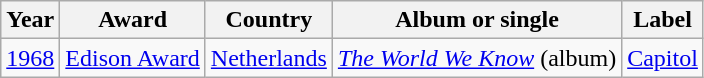<table class="wikitable">
<tr>
<th>Year</th>
<th>Award</th>
<th>Country</th>
<th>Album or single</th>
<th>Label</th>
</tr>
<tr>
<td><a href='#'>1968</a></td>
<td align="center"><a href='#'>Edison Award</a></td>
<td align="center"><a href='#'>Netherlands</a></td>
<td align="center"><em><a href='#'>The World We Know</a></em> (album)</td>
<td align="center"><a href='#'>Capitol</a></td>
</tr>
</table>
